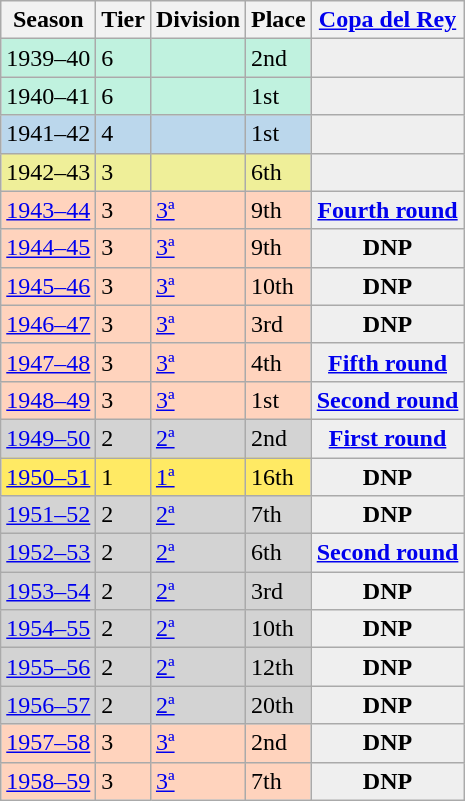<table class="wikitable">
<tr>
<th>Season</th>
<th>Tier</th>
<th>Division</th>
<th>Place</th>
<th><a href='#'>Copa del Rey</a></th>
</tr>
<tr>
<td style="background:#C0F2DF;">1939–40</td>
<td style="background:#C0F2DF;">6</td>
<td style="background:#C0F2DF;"></td>
<td style="background:#C0F2DF;">2nd</td>
<th style="background:#efefef;"></th>
</tr>
<tr>
<td style="background:#C0F2DF;">1940–41</td>
<td style="background:#C0F2DF;">6</td>
<td style="background:#C0F2DF;"></td>
<td style="background:#C0F2DF;">1st</td>
<th style="background:#efefef;"></th>
</tr>
<tr>
<td style="background:#BBD7EC;">1941–42</td>
<td style="background:#BBD7EC;">4</td>
<td style="background:#BBD7EC;"></td>
<td style="background:#BBD7EC;">1st</td>
<th style="background:#efefef;"></th>
</tr>
<tr>
<td style="background:#EFEF99;">1942–43</td>
<td style="background:#EFEF99;">3</td>
<td style="background:#EFEF99;"></td>
<td style="background:#EFEF99;">6th</td>
<th style="background:#efefef;"></th>
</tr>
<tr>
<td style="background:#FFD3BD;"><a href='#'>1943–44</a></td>
<td style="background:#FFD3BD;">3</td>
<td style="background:#FFD3BD;"><a href='#'>3ª</a></td>
<td style="background:#FFD3BD;">9th</td>
<th style="background:#efefef;"><a href='#'>Fourth round</a></th>
</tr>
<tr>
<td style="background:#FFD3BD;"><a href='#'>1944–45</a></td>
<td style="background:#FFD3BD;">3</td>
<td style="background:#FFD3BD;"><a href='#'>3ª</a></td>
<td style="background:#FFD3BD;">9th</td>
<th style="background:#efefef;">DNP</th>
</tr>
<tr>
<td style="background:#FFD3BD;"><a href='#'>1945–46</a></td>
<td style="background:#FFD3BD;">3</td>
<td style="background:#FFD3BD;"><a href='#'>3ª</a></td>
<td style="background:#FFD3BD;">10th</td>
<th style="background:#efefef;">DNP</th>
</tr>
<tr>
<td style="background:#FFD3BD;"><a href='#'>1946–47</a></td>
<td style="background:#FFD3BD;">3</td>
<td style="background:#FFD3BD;"><a href='#'>3ª</a></td>
<td style="background:#FFD3BD;">3rd</td>
<th style="background:#efefef;">DNP</th>
</tr>
<tr>
<td style="background:#FFD3BD;"><a href='#'>1947–48</a></td>
<td style="background:#FFD3BD;">3</td>
<td style="background:#FFD3BD;"><a href='#'>3ª</a></td>
<td style="background:#FFD3BD;">4th</td>
<th style="background:#efefef;"><a href='#'>Fifth round</a></th>
</tr>
<tr>
<td style="background:#FFD3BD;"><a href='#'>1948–49</a></td>
<td style="background:#FFD3BD;">3</td>
<td style="background:#FFD3BD;"><a href='#'>3ª</a></td>
<td style="background:#FFD3BD;">1st</td>
<th style="background:#efefef;"><a href='#'>Second round</a></th>
</tr>
<tr>
<td style="background:#D3D3D3;"><a href='#'>1949–50</a></td>
<td style="background:#D3D3D3;">2</td>
<td style="background:#D3D3D3;"><a href='#'>2ª</a></td>
<td style="background:#D3D3D3;">2nd</td>
<th style="background:#efefef;"><a href='#'>First round</a></th>
</tr>
<tr>
<td style="background:#FFEA64;"><a href='#'>1950–51</a></td>
<td style="background:#FFEA64;">1</td>
<td style="background:#FFEA64;"><a href='#'>1ª</a></td>
<td style="background:#FFEA64;">16th</td>
<th style="background:#efefef;">DNP</th>
</tr>
<tr>
<td style="background:#D3D3D3;"><a href='#'>1951–52</a></td>
<td style="background:#D3D3D3;">2</td>
<td style="background:#D3D3D3;"><a href='#'>2ª</a></td>
<td style="background:#D3D3D3;">7th</td>
<th style="background:#efefef;">DNP</th>
</tr>
<tr>
<td style="background:#D3D3D3;"><a href='#'>1952–53</a></td>
<td style="background:#D3D3D3;">2</td>
<td style="background:#D3D3D3;"><a href='#'>2ª</a></td>
<td style="background:#D3D3D3;">6th</td>
<th style="background:#efefef;"><a href='#'>Second round</a></th>
</tr>
<tr>
<td style="background:#D3D3D3;"><a href='#'>1953–54</a></td>
<td style="background:#D3D3D3;">2</td>
<td style="background:#D3D3D3;"><a href='#'>2ª</a></td>
<td style="background:#D3D3D3;">3rd</td>
<th style="background:#efefef;">DNP</th>
</tr>
<tr>
<td style="background:#D3D3D3;"><a href='#'>1954–55</a></td>
<td style="background:#D3D3D3;">2</td>
<td style="background:#D3D3D3;"><a href='#'>2ª</a></td>
<td style="background:#D3D3D3;">10th</td>
<th style="background:#efefef;">DNP</th>
</tr>
<tr>
<td style="background:#D3D3D3;"><a href='#'>1955–56</a></td>
<td style="background:#D3D3D3;">2</td>
<td style="background:#D3D3D3;"><a href='#'>2ª</a></td>
<td style="background:#D3D3D3;">12th</td>
<th style="background:#efefef;">DNP</th>
</tr>
<tr>
<td style="background:#D3D3D3;"><a href='#'>1956–57</a></td>
<td style="background:#D3D3D3;">2</td>
<td style="background:#D3D3D3;"><a href='#'>2ª</a></td>
<td style="background:#D3D3D3;">20th</td>
<th style="background:#efefef;">DNP</th>
</tr>
<tr>
<td style="background:#FFD3BD;"><a href='#'>1957–58</a></td>
<td style="background:#FFD3BD;">3</td>
<td style="background:#FFD3BD;"><a href='#'>3ª</a></td>
<td style="background:#FFD3BD;">2nd</td>
<th style="background:#efefef;">DNP</th>
</tr>
<tr>
<td style="background:#FFD3BD;"><a href='#'>1958–59</a></td>
<td style="background:#FFD3BD;">3</td>
<td style="background:#FFD3BD;"><a href='#'>3ª</a></td>
<td style="background:#FFD3BD;">7th</td>
<th style="background:#efefef;">DNP</th>
</tr>
</table>
